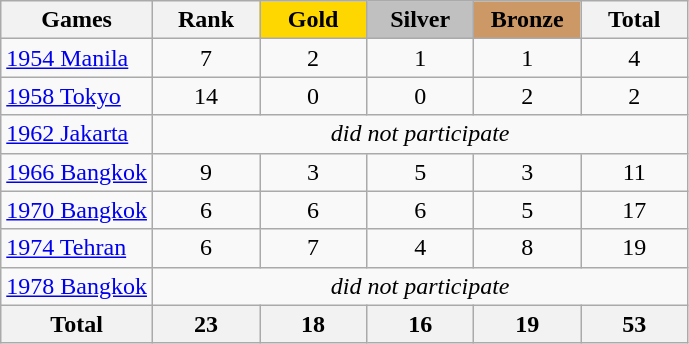<table class="wikitable sortable" style="margin-top:0em; text-align:center; font-size:100%;">
<tr>
<th>Games</th>
<th style="width:4em;">Rank</th>
<th style="background:gold; width:4em;"><strong>Gold</strong></th>
<th style="background:silver; width:4em;"><strong>Silver</strong></th>
<th style="background:#cc9966; width:4em;"><strong>Bronze</strong></th>
<th style="width:4em;">Total</th>
</tr>
<tr>
<td align=left><a href='#'>1954 Manila</a></td>
<td>7</td>
<td>2</td>
<td>1</td>
<td>1</td>
<td>4</td>
</tr>
<tr>
<td align=left><a href='#'>1958 Tokyo</a></td>
<td>14</td>
<td>0</td>
<td>0</td>
<td>2</td>
<td>2</td>
</tr>
<tr>
<td align=left><a href='#'>1962 Jakarta</a></td>
<td colspan=5><em>did not participate</em></td>
</tr>
<tr>
<td align=left><a href='#'>1966 Bangkok</a></td>
<td>9</td>
<td>3</td>
<td>5</td>
<td>3</td>
<td>11</td>
</tr>
<tr>
<td align=left><a href='#'>1970 Bangkok</a></td>
<td>6</td>
<td>6</td>
<td>6</td>
<td>5</td>
<td>17</td>
</tr>
<tr>
<td align=left><a href='#'>1974 Tehran</a></td>
<td>6</td>
<td>7</td>
<td>4</td>
<td>8</td>
<td>19</td>
</tr>
<tr>
<td align=left><a href='#'>1978 Bangkok</a></td>
<td colspan=5><em>did not participate</em></td>
</tr>
<tr>
<th>Total</th>
<th>23</th>
<th>18</th>
<th>16</th>
<th>19</th>
<th>53</th>
</tr>
</table>
